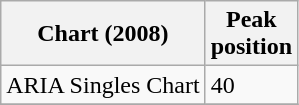<table class="wikitable">
<tr>
<th>Chart (2008)</th>
<th>Peak<br>position</th>
</tr>
<tr>
<td>ARIA Singles Chart</td>
<td>40</td>
</tr>
<tr>
</tr>
</table>
